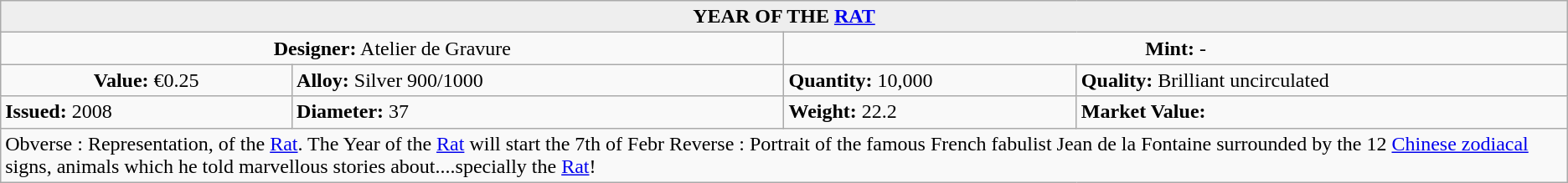<table class="wikitable">
<tr>
<th colspan="4"  style="text-align:center; background:#eee;">YEAR OF THE <a href='#'>RAT</a></th>
</tr>
<tr style="text-align:center;">
<td colspan="2"  style="width:50%; "><strong>Designer:</strong> Atelier de Gravure</td>
<td colspan="2"  style="width:50%; "><strong>Mint:</strong> -</td>
</tr>
<tr>
<td align=center><strong>Value:</strong> €0.25</td>
<td><strong>Alloy:</strong> Silver 900/1000</td>
<td><strong>Quantity:</strong> 10,000</td>
<td><strong>Quality:</strong> Brilliant uncirculated</td>
</tr>
<tr>
<td><strong>Issued:</strong> 2008</td>
<td><strong>Diameter:</strong> 37</td>
<td><strong>Weight:</strong> 22.2</td>
<td><strong>Market Value:</strong></td>
</tr>
<tr>
<td colspan="4" style="text-align:left;">Obverse : Representation, of the <a href='#'>Rat</a>. The Year of the <a href='#'>Rat</a> will start the 7th of Febr Reverse : Portrait of the famous French fabulist Jean de la Fontaine surrounded by the 12 <a href='#'>Chinese zodiacal</a> signs, animals which he told marvellous stories about....specially the <a href='#'>Rat</a>!</td>
</tr>
</table>
